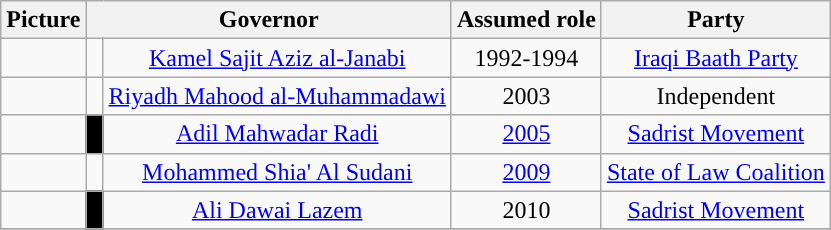<table class="wikitable" style="text-align:center;">
<tr>
<th>Picture</th>
<th colspan="2">Governor</th>
<th>Assumed role</th>
<th>Party</th>
</tr>
<tr>
<td></td>
<td></td>
<td><a href='#'>Kamel Sajit Aziz al-Janabi</a></td>
<td>1992-1994</td>
<td><a href='#'>Iraqi Baath Party</a></td>
</tr>
<tr>
<td></td>
<td> </td>
<td><a href='#'>Riyadh Mahood al-Muhammadawi</a></td>
<td>2003</td>
<td>Independent</td>
</tr>
<tr>
<td></td>
<td style="background-color: #000000;"> </td>
<td><a href='#'>Adil Mahwadar Radi</a></td>
<td><a href='#'>2005</a></td>
<td><a href='#'>Sadrist Movement</a></td>
</tr>
<tr>
<td></td>
<td style="background: "> </td>
<td><a href='#'>Mohammed Shia' Al Sudani</a></td>
<td><a href='#'>2009</a></td>
<td><a href='#'>State of Law Coalition</a></td>
</tr>
<tr>
<td></td>
<td style="background-color: #000000;"> </td>
<td><a href='#'>Ali Dawai Lazem</a></td>
<td>2010</td>
<td><a href='#'>Sadrist Movement</a></td>
</tr>
<tr>
</tr>
</table>
